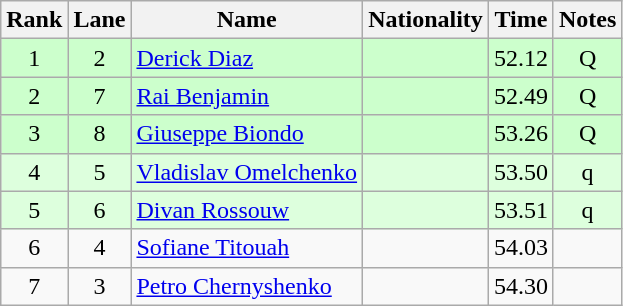<table class="wikitable sortable" style="text-align:center">
<tr>
<th>Rank</th>
<th>Lane</th>
<th>Name</th>
<th>Nationality</th>
<th>Time</th>
<th>Notes</th>
</tr>
<tr bgcolor=ccffcc>
<td>1</td>
<td>2</td>
<td align=left><a href='#'>Derick Diaz</a></td>
<td align=left></td>
<td>52.12</td>
<td>Q </td>
</tr>
<tr bgcolor=ccffcc>
<td>2</td>
<td>7</td>
<td align=left><a href='#'>Rai Benjamin</a></td>
<td align=left></td>
<td>52.49</td>
<td>Q </td>
</tr>
<tr bgcolor=ccffcc>
<td>3</td>
<td>8</td>
<td align=left><a href='#'>Giuseppe Biondo</a></td>
<td align=left></td>
<td>53.26</td>
<td>Q</td>
</tr>
<tr bgcolor=ddffdd>
<td>4</td>
<td>5</td>
<td align=left><a href='#'>Vladislav Omelchenko</a></td>
<td align=left></td>
<td>53.50</td>
<td>q</td>
</tr>
<tr bgcolor=ddffdd>
<td>5</td>
<td>6</td>
<td align=left><a href='#'>Divan Rossouw</a></td>
<td align=left></td>
<td>53.51</td>
<td>q </td>
</tr>
<tr>
<td>6</td>
<td>4</td>
<td align=left><a href='#'>Sofiane Titouah</a></td>
<td align=left></td>
<td>54.03</td>
<td></td>
</tr>
<tr>
<td>7</td>
<td>3</td>
<td align=left><a href='#'>Petro Chernyshenko</a></td>
<td align=left></td>
<td>54.30</td>
<td></td>
</tr>
</table>
